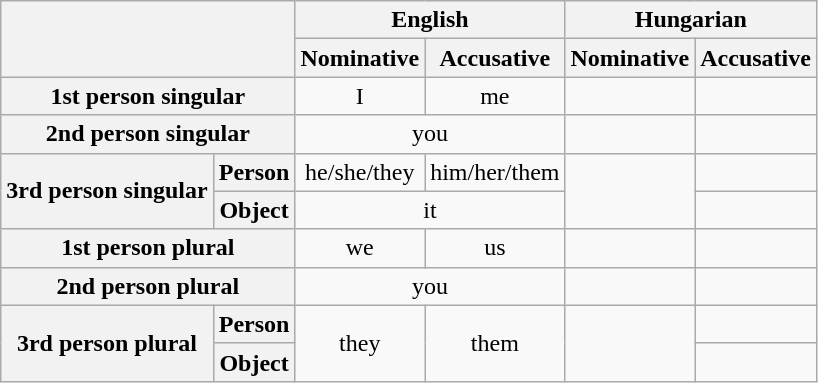<table class="wikitable" style="text-align:center">
<tr>
<th colspan=2 rowspan=2></th>
<th colspan=2>English</th>
<th colspan=2>Hungarian</th>
</tr>
<tr>
<th>Nominative</th>
<th>Accusative</th>
<th>Nominative</th>
<th>Accusative</th>
</tr>
<tr>
<th colspan=2>1st person singular</th>
<td>I</td>
<td>me</td>
<td></td>
<td></td>
</tr>
<tr>
<th colspan=2>2nd person singular</th>
<td colspan=2>you</td>
<td></td>
<td></td>
</tr>
<tr>
<th rowspan=2>3rd person singular</th>
<th>Person</th>
<td>he/she/they</td>
<td>him/her/them</td>
<td rowspan=2></td>
<td></td>
</tr>
<tr>
<th>Object</th>
<td colspan=2>it</td>
<td></td>
</tr>
<tr>
<th colspan=2>1st person plural</th>
<td>we</td>
<td>us</td>
<td></td>
<td></td>
</tr>
<tr>
<th colspan=2>2nd person plural</th>
<td colspan=2>you</td>
<td></td>
<td></td>
</tr>
<tr>
<th rowspan=2>3rd person plural</th>
<th>Person</th>
<td rowspan=2>they</td>
<td rowspan=2>them</td>
<td rowspan=2></td>
<td></td>
</tr>
<tr>
<th>Object</th>
<td></td>
</tr>
</table>
